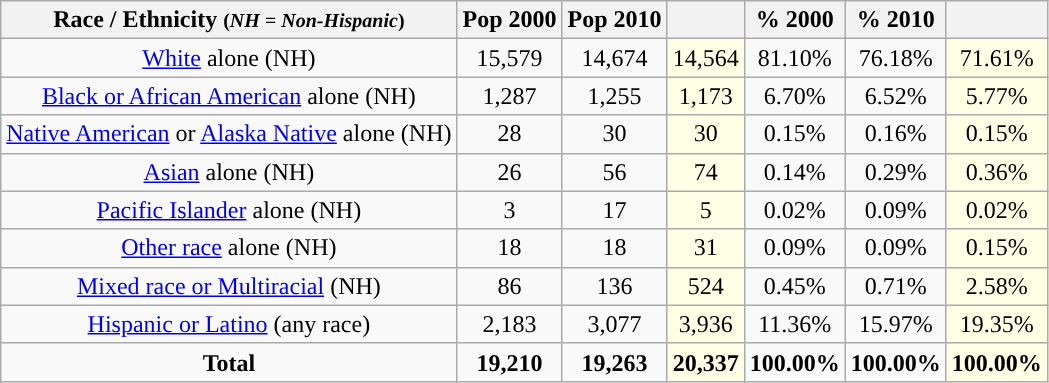<table class="wikitable" style="text-align:center;">
<tr>
<th>Race / Ethnicity <small>(<em>NH = Non-Hispanic</em>)</small></th>
<th>Pop 2000</th>
<th>Pop 2010</th>
<th></th>
<th>% 2000</th>
<th>% 2010</th>
<th></th>
</tr>
<tr>
<td><a href='#'>White</a> alone (NH)</td>
<td>15,579</td>
<td>14,674</td>
<td style='background: #ffffe6;'>14,564</td>
<td>81.10%</td>
<td>76.18%</td>
<td style='background: #ffffe6;'>71.61%</td>
</tr>
<tr>
<td><a href='#'>Black or African American</a> alone (NH)</td>
<td>1,287</td>
<td>1,255</td>
<td style='background: #ffffe6;'>1,173</td>
<td>6.70%</td>
<td>6.52%</td>
<td style='background: #ffffe6;'>5.77%</td>
</tr>
<tr>
<td><a href='#'>Native American</a> or <a href='#'>Alaska Native</a> alone (NH)</td>
<td>28</td>
<td>30</td>
<td style='background: #ffffe6;'>30</td>
<td>0.15%</td>
<td>0.16%</td>
<td style='background: #ffffe6;'>0.15%</td>
</tr>
<tr>
<td><a href='#'>Asian</a> alone (NH)</td>
<td>26</td>
<td>56</td>
<td style='background: #ffffe6;'>74</td>
<td>0.14%</td>
<td>0.29%</td>
<td style='background: #ffffe6;'>0.36%</td>
</tr>
<tr>
<td><a href='#'>Pacific Islander</a> alone (NH)</td>
<td>3</td>
<td>17</td>
<td style='background: #ffffe6;'>5</td>
<td>0.02%</td>
<td>0.09%</td>
<td style='background: #ffffe6;'>0.02%</td>
</tr>
<tr>
<td><a href='#'>Other race</a> alone (NH)</td>
<td>18</td>
<td>18</td>
<td style='background: #ffffe6;'>31</td>
<td>0.09%</td>
<td>0.09%</td>
<td style='background: #ffffe6;'>0.15%</td>
</tr>
<tr>
<td><a href='#'>Mixed race or Multiracial</a> (NH)</td>
<td>86</td>
<td>136</td>
<td style='background: #ffffe6;'>524</td>
<td>0.45%</td>
<td>0.71%</td>
<td style='background: #ffffe6;'>2.58%</td>
</tr>
<tr>
<td><a href='#'>Hispanic or Latino</a> (any race)</td>
<td>2,183</td>
<td>3,077</td>
<td style='background: #ffffe6;'>3,936</td>
<td>11.36%</td>
<td>15.97%</td>
<td style='background: #ffffe6;'>19.35%</td>
</tr>
<tr>
<td><strong>Total</strong></td>
<td><strong>19,210</strong></td>
<td><strong>19,263</strong></td>
<td style='background: #ffffe6;'><strong>20,337</strong></td>
<td><strong>100.00%</strong></td>
<td><strong>100.00%</strong></td>
<td style='background: #ffffe6;'><strong>100.00%</strong></td>
</tr>
</table>
